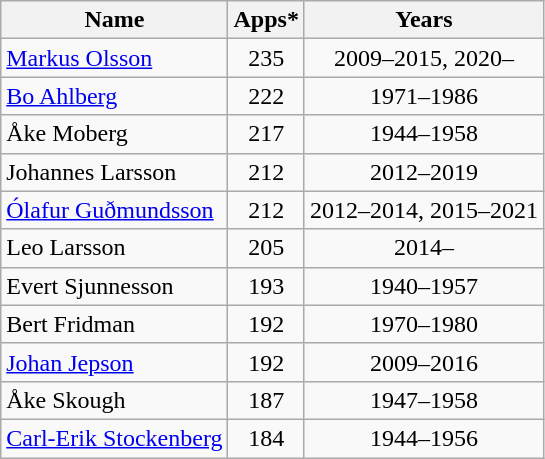<table class="wikitable">
<tr>
<th scope="col">Name</th>
<th scope="col">Apps*</th>
<th scope="col">Years</th>
</tr>
<tr>
<td align="left"><a href='#'>Markus Olsson</a></td>
<td align="center">235</td>
<td align="center">2009–2015, 2020–</td>
</tr>
<tr>
<td align="left"><a href='#'>Bo Ahlberg</a></td>
<td align="center">222</td>
<td align="center">1971–1986</td>
</tr>
<tr>
<td align="left">Åke Moberg</td>
<td align="center">217</td>
<td align="center">1944–1958</td>
</tr>
<tr>
<td align="left">Johannes Larsson</td>
<td align="center">212</td>
<td align="center">2012–2019</td>
</tr>
<tr>
<td align="left"> <a href='#'>Ólafur Guðmundsson</a></td>
<td align="center">212</td>
<td align="center">2012–2014, 2015–2021</td>
</tr>
<tr>
<td align="left">Leo Larsson</td>
<td align="center">205</td>
<td align="center">2014–</td>
</tr>
<tr>
<td align="left">Evert Sjunnesson</td>
<td align="center">193</td>
<td align="center">1940–1957</td>
</tr>
<tr>
<td align="left">Bert Fridman</td>
<td align="center">192</td>
<td align="center">1970–1980</td>
</tr>
<tr>
<td align="left"><a href='#'>Johan Jepson</a></td>
<td align="center">192</td>
<td align="center">2009–2016</td>
</tr>
<tr>
<td align="left">Åke Skough</td>
<td align="center">187</td>
<td align="center">1947–1958</td>
</tr>
<tr>
<td align="left"><a href='#'>Carl-Erik Stockenberg</a></td>
<td align="center">184</td>
<td align="center">1944–1956</td>
</tr>
</table>
